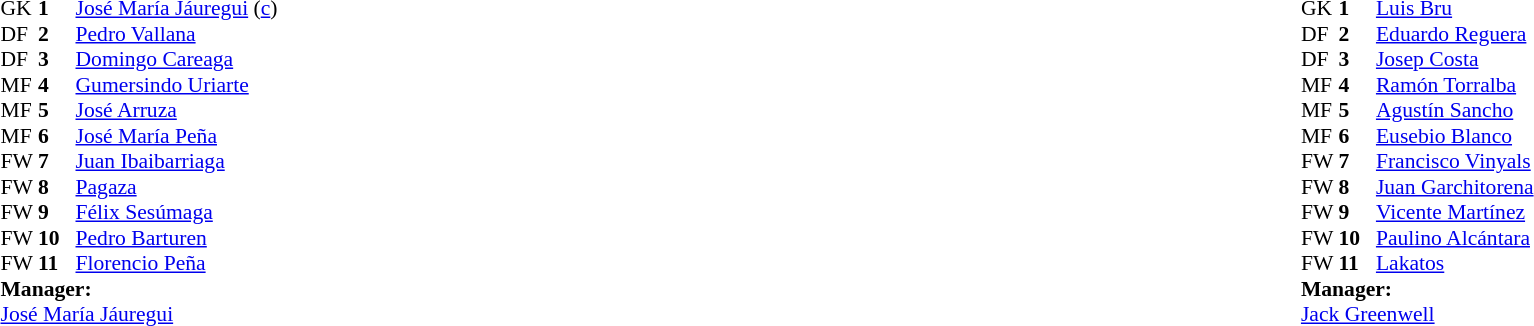<table width="100%">
<tr>
<td valign="top" width="50%"><br><table style="font-size: 90%" cellspacing="0" cellpadding="0">
<tr>
<td colspan="4"></td>
</tr>
<tr>
<th width=25></th>
<th width=25></th>
</tr>
<tr>
<td>GK</td>
<td><strong>1</strong></td>
<td> <a href='#'>José María Jáuregui</a> (<a href='#'>c</a>)</td>
</tr>
<tr>
<td>DF</td>
<td><strong>2</strong></td>
<td> <a href='#'>Pedro Vallana</a></td>
</tr>
<tr>
<td>DF</td>
<td><strong>3</strong></td>
<td> <a href='#'>Domingo Careaga</a></td>
</tr>
<tr>
<td>MF</td>
<td><strong>4</strong></td>
<td> <a href='#'>Gumersindo Uriarte</a></td>
</tr>
<tr>
<td>MF</td>
<td><strong>5</strong></td>
<td> <a href='#'>José Arruza</a></td>
</tr>
<tr>
<td>MF</td>
<td><strong>6</strong></td>
<td> <a href='#'>José María Peña</a></td>
</tr>
<tr>
<td>FW</td>
<td><strong>7</strong></td>
<td> <a href='#'>Juan Ibaibarriaga</a></td>
</tr>
<tr>
<td>FW</td>
<td><strong>8</strong></td>
<td> <a href='#'>Pagaza</a></td>
</tr>
<tr>
<td>FW</td>
<td><strong>9</strong></td>
<td> <a href='#'>Félix Sesúmaga</a></td>
</tr>
<tr>
<td>FW</td>
<td><strong>10</strong></td>
<td> <a href='#'>Pedro Barturen</a></td>
</tr>
<tr>
<td>FW</td>
<td><strong>11</strong></td>
<td> <a href='#'>Florencio Peña</a></td>
</tr>
<tr>
<td colspan=3><strong>Manager:</strong></td>
</tr>
<tr>
<td colspan=4> <a href='#'>José María Jáuregui</a></td>
</tr>
<tr>
</tr>
</table>
</td>
<td valign="top" width="50%"><br><table style="font-size: 90%" cellspacing="0" cellpadding="0" align=center>
<tr>
<td colspan="4"></td>
</tr>
<tr>
<th width=25></th>
<th width=25></th>
</tr>
<tr>
<td>GK</td>
<td><strong>1</strong></td>
<td> <a href='#'>Luis Bru</a></td>
</tr>
<tr>
<td>DF</td>
<td><strong>2</strong></td>
<td> <a href='#'>Eduardo Reguera</a></td>
</tr>
<tr>
<td>DF</td>
<td><strong>3</strong></td>
<td> <a href='#'>Josep Costa</a></td>
</tr>
<tr>
<td>MF</td>
<td><strong>4</strong></td>
<td> <a href='#'>Ramón Torralba</a></td>
</tr>
<tr>
<td>MF</td>
<td><strong>5</strong></td>
<td> <a href='#'>Agustín Sancho</a></td>
</tr>
<tr>
<td>MF</td>
<td><strong>6</strong></td>
<td> <a href='#'>Eusebio Blanco</a></td>
</tr>
<tr>
<td>FW</td>
<td><strong>7</strong></td>
<td> <a href='#'>Francisco Vinyals</a></td>
</tr>
<tr>
<td>FW</td>
<td><strong>8</strong></td>
<td> <a href='#'>Juan Garchitorena</a></td>
</tr>
<tr>
<td>FW</td>
<td><strong>9</strong></td>
<td> <a href='#'>Vicente Martínez</a></td>
</tr>
<tr>
<td>FW</td>
<td><strong>10</strong></td>
<td> <a href='#'>Paulino Alcántara</a></td>
</tr>
<tr>
<td>FW</td>
<td><strong>11</strong></td>
<td> <a href='#'>Lakatos</a></td>
</tr>
<tr>
<td colspan=3><strong>Manager:</strong></td>
</tr>
<tr>
<td colspan=4> <a href='#'>Jack Greenwell</a></td>
</tr>
</table>
</td>
</tr>
</table>
